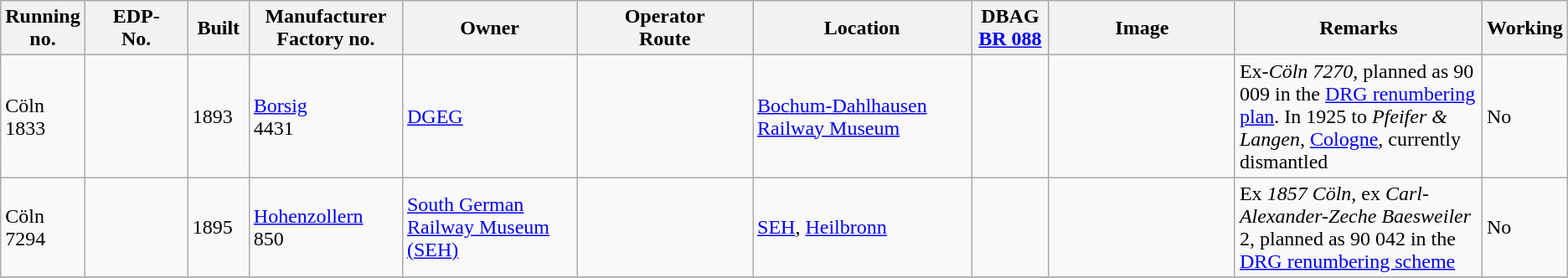<table class="wikitable" style="width="100%"; border:solid 1px #AAAAAA; background:#e3e3e3;">
<tr>
<th width="5%">Running<br>no.</th>
<th width="7%">EDP-<br>No.</th>
<th width="4%">Built</th>
<th width="10%">Manufacturer<br>Factory no.</th>
<th width="12%">Owner</th>
<th width="12%">Operator<br>Route</th>
<th width="15%">Location</th>
<th width="5%">DBAG<br><a href='#'>BR 088</a></th>
<th width="13%">Image</th>
<th width="20%">Remarks</th>
<th width="8%">Working</th>
</tr>
<tr>
<td>Cöln 1833</td>
<td></td>
<td>1893</td>
<td><a href='#'>Borsig</a><br>4431</td>
<td><a href='#'>DGEG</a></td>
<td></td>
<td><a href='#'>Bochum-Dahlhausen Railway Museum</a></td>
<td></td>
<td></td>
<td>Ex-<em>Cöln 7270</em>, planned as 90 009 in the <a href='#'>DRG renumbering plan</a>. In 1925 to <em>Pfeifer & Langen</em>, <a href='#'>Cologne</a>, currently dismantled</td>
<td>No</td>
</tr>
<tr>
<td>Cöln 7294</td>
<td></td>
<td>1895</td>
<td><a href='#'>Hohenzollern</a><br>850</td>
<td><a href='#'>South German Railway Museum (SEH)</a></td>
<td></td>
<td><a href='#'>SEH</a>, <a href='#'>Heilbronn</a></td>
<td></td>
<td></td>
<td>Ex <em>1857 Cöln</em>, ex <em>Carl-Alexander-Zeche Baesweiler</em> 2, planned as 90 042 in the <a href='#'>DRG renumbering scheme</a></td>
<td>No</td>
</tr>
<tr>
</tr>
</table>
